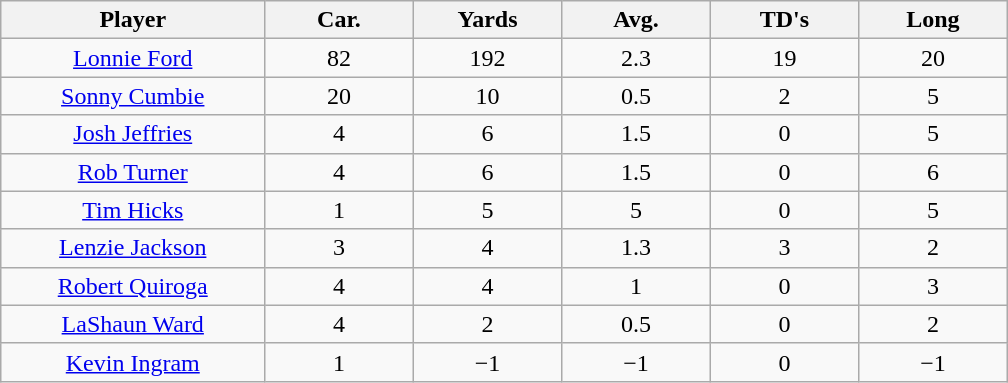<table class="wikitable sortable">
<tr>
<th bgcolor="#DDDDFF" width="16%">Player</th>
<th bgcolor="#DDDDFF" width="9%">Car.</th>
<th bgcolor="#DDDDFF" width="9%">Yards</th>
<th bgcolor="#DDDDFF" width="9%">Avg.</th>
<th bgcolor="#DDDDFF" width="9%">TD's</th>
<th bgcolor="#DDDDFF" width="9%">Long</th>
</tr>
<tr align="center">
<td><a href='#'>Lonnie Ford</a></td>
<td>82</td>
<td>192</td>
<td>2.3</td>
<td>19</td>
<td>20</td>
</tr>
<tr align="center">
<td><a href='#'>Sonny Cumbie</a></td>
<td>20</td>
<td>10</td>
<td>0.5</td>
<td>2</td>
<td>5</td>
</tr>
<tr align="center">
<td><a href='#'>Josh Jeffries</a></td>
<td>4</td>
<td>6</td>
<td>1.5</td>
<td>0</td>
<td>5</td>
</tr>
<tr align="center">
<td><a href='#'>Rob Turner</a></td>
<td>4</td>
<td>6</td>
<td>1.5</td>
<td>0</td>
<td>6</td>
</tr>
<tr align="center">
<td><a href='#'>Tim Hicks</a></td>
<td>1</td>
<td>5</td>
<td>5</td>
<td>0</td>
<td>5</td>
</tr>
<tr align="center">
<td><a href='#'>Lenzie Jackson</a></td>
<td>3</td>
<td>4</td>
<td>1.3</td>
<td>3</td>
<td>2</td>
</tr>
<tr align="center">
<td><a href='#'>Robert Quiroga</a></td>
<td>4</td>
<td>4</td>
<td>1</td>
<td>0</td>
<td>3</td>
</tr>
<tr align="center">
<td><a href='#'>LaShaun Ward</a></td>
<td>4</td>
<td>2</td>
<td>0.5</td>
<td>0</td>
<td>2</td>
</tr>
<tr align="center">
<td><a href='#'>Kevin Ingram</a></td>
<td>1</td>
<td>−1</td>
<td>−1</td>
<td>0</td>
<td>−1</td>
</tr>
</table>
